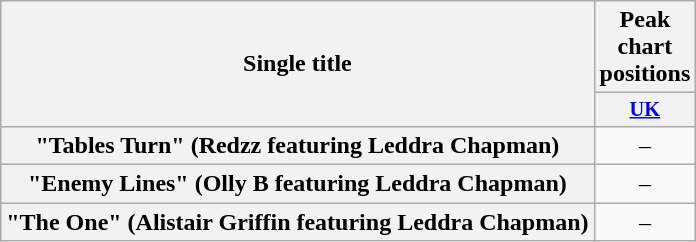<table class="wikitable plainrowheaders" style="text-align:center;">
<tr>
<th scope="col" rowspan="2">Single title</th>
<th scope="col">Peak chart positions</th>
</tr>
<tr>
<th scope="col" style="width:3em;font-size:85%;"><a href='#'>UK</a></th>
</tr>
<tr>
<th scope="row">"Tables Turn" (Redzz featuring Leddra Chapman)</th>
<td>–</td>
</tr>
<tr>
<th scope="row">"Enemy Lines" (Olly B featuring Leddra Chapman)</th>
<td>–</td>
</tr>
<tr>
<th scope="row">"The One" (Alistair Griffin featuring Leddra Chapman)</th>
<td>–</td>
</tr>
</table>
